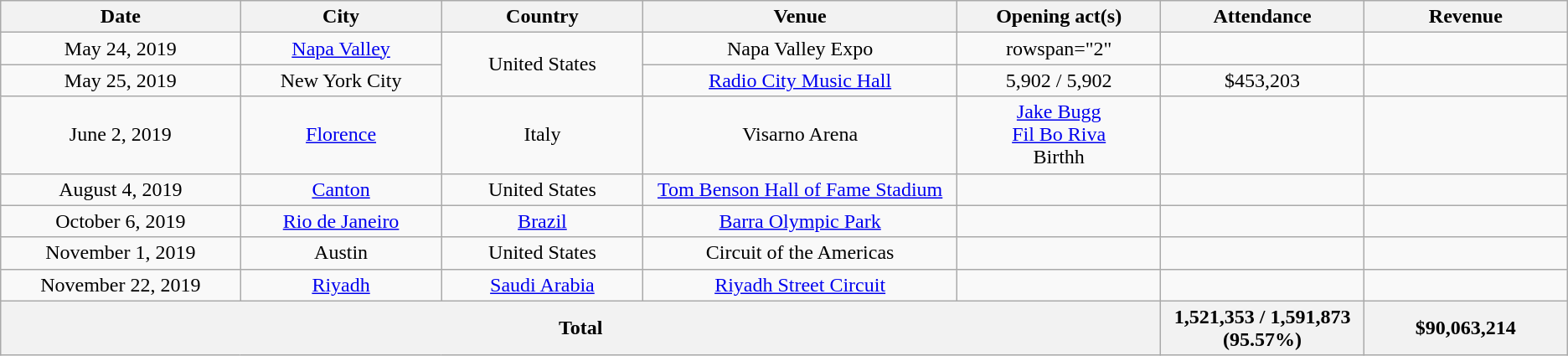<table class="wikitable plainrowheaders" style="text-align:center;">
<tr>
<th scope="col" style="width:12em;">Date</th>
<th scope="col" style="width:10em;">City</th>
<th scope="col" style="width:10em;">Country</th>
<th scope="col" style="width:16em;">Venue</th>
<th scope="col" style="width:10em;">Opening act(s)</th>
<th scope="col" style="width:10em;">Attendance</th>
<th scope="col" style="width:10em;">Revenue</th>
</tr>
<tr>
<td>May 24, 2019</td>
<td><a href='#'>Napa Valley</a></td>
<td rowspan="2">United States</td>
<td>Napa Valley Expo</td>
<td>rowspan="2" </td>
<td></td>
<td></td>
</tr>
<tr>
<td>May 25, 2019</td>
<td>New York City</td>
<td><a href='#'>Radio City Music Hall</a></td>
<td>5,902 / 5,902</td>
<td>$453,203</td>
</tr>
<tr>
<td>June 2, 2019</td>
<td><a href='#'>Florence</a></td>
<td>Italy</td>
<td>Visarno Arena</td>
<td><a href='#'>Jake Bugg</a><br><a href='#'>Fil Bo Riva</a><br>Birthh</td>
<td></td>
<td></td>
</tr>
<tr>
<td>August 4, 2019</td>
<td><a href='#'>Canton</a></td>
<td>United States</td>
<td><a href='#'>Tom Benson Hall of Fame Stadium</a></td>
<td></td>
<td></td>
<td></td>
</tr>
<tr>
<td>October 6, 2019</td>
<td><a href='#'>Rio de Janeiro</a></td>
<td><a href='#'>Brazil</a></td>
<td><a href='#'>Barra Olympic Park</a></td>
<td></td>
<td></td>
<td></td>
</tr>
<tr>
<td>November 1, 2019</td>
<td>Austin</td>
<td>United States</td>
<td>Circuit of the Americas</td>
<td></td>
<td></td>
<td></td>
</tr>
<tr>
<td>November 22, 2019</td>
<td><a href='#'>Riyadh</a></td>
<td><a href='#'>Saudi Arabia</a></td>
<td><a href='#'>Riyadh Street Circuit</a></td>
<td></td>
<td></td>
<td></td>
</tr>
<tr>
<th colspan="5">Total</th>
<th>1,521,353 / 1,591,873 (95.57%)</th>
<th><strong>$90,063,214</strong></th>
</tr>
</table>
